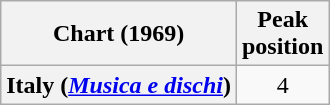<table class="wikitable plainrowheaders" style="text-align:center">
<tr>
<th scope="col">Chart (1969)</th>
<th scope="col">Peak<br>position</th>
</tr>
<tr>
<th scope="row">Italy (<em><a href='#'>Musica e dischi</a></em>)</th>
<td>4</td>
</tr>
</table>
